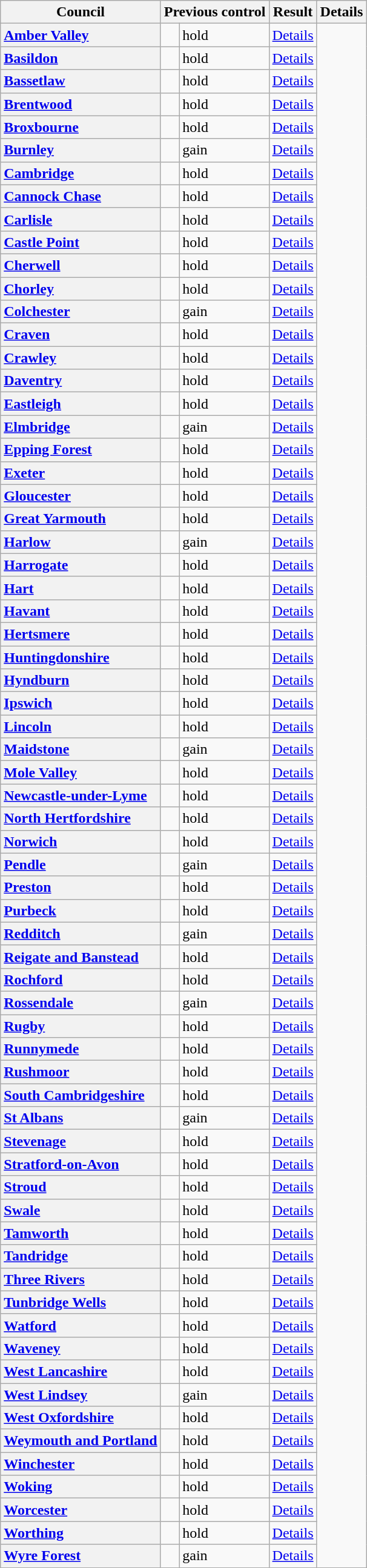<table class="wikitable" border="1">
<tr>
<th scope="col">Council</th>
<th colspan=2>Previous control</th>
<th colspan=2>Result</th>
<th scope="col">Details</th>
</tr>
<tr>
<th scope="row" style="text-align: left;"><a href='#'>Amber Valley</a></th>
<td></td>
<td> hold</td>
<td><a href='#'>Details</a></td>
</tr>
<tr>
<th scope="row" style="text-align: left;"><a href='#'>Basildon</a></th>
<td></td>
<td> hold</td>
<td><a href='#'>Details</a></td>
</tr>
<tr>
<th scope="row" style="text-align: left;"><a href='#'>Bassetlaw</a></th>
<td></td>
<td> hold</td>
<td><a href='#'>Details</a></td>
</tr>
<tr>
<th scope="row" style="text-align: left;"><a href='#'>Brentwood</a></th>
<td></td>
<td> hold</td>
<td><a href='#'>Details</a></td>
</tr>
<tr>
<th scope="row" style="text-align: left;"><a href='#'>Broxbourne</a></th>
<td></td>
<td> hold</td>
<td><a href='#'>Details</a></td>
</tr>
<tr>
<th scope="row" style="text-align: left;"><a href='#'>Burnley</a></th>
<td></td>
<td> gain</td>
<td><a href='#'>Details</a></td>
</tr>
<tr>
<th scope="row" style="text-align: left;"><a href='#'>Cambridge</a></th>
<td></td>
<td> hold</td>
<td><a href='#'>Details</a></td>
</tr>
<tr>
<th scope="row" style="text-align: left;"><a href='#'>Cannock Chase</a></th>
<td></td>
<td> hold</td>
<td><a href='#'>Details</a></td>
</tr>
<tr>
<th scope="row" style="text-align: left;"><a href='#'>Carlisle</a></th>
<td></td>
<td> hold</td>
<td><a href='#'>Details</a></td>
</tr>
<tr>
<th scope="row" style="text-align: left;"><a href='#'>Castle Point</a></th>
<td></td>
<td> hold</td>
<td><a href='#'>Details</a></td>
</tr>
<tr>
<th scope="row" style="text-align: left;"><a href='#'>Cherwell</a></th>
<td></td>
<td> hold</td>
<td><a href='#'>Details</a></td>
</tr>
<tr>
<th scope="row" style="text-align: left;"><a href='#'>Chorley</a></th>
<td></td>
<td> hold</td>
<td><a href='#'>Details</a></td>
</tr>
<tr>
<th scope="row" style="text-align: left;"><a href='#'>Colchester</a></th>
<td></td>
<td> gain</td>
<td><a href='#'>Details</a></td>
</tr>
<tr>
<th scope="row" style="text-align: left;"><a href='#'>Craven</a></th>
<td></td>
<td> hold</td>
<td><a href='#'>Details</a></td>
</tr>
<tr>
<th scope="row" style="text-align: left;"><a href='#'>Crawley</a></th>
<td></td>
<td> hold</td>
<td><a href='#'>Details</a></td>
</tr>
<tr>
<th scope="row" style="text-align: left;"><a href='#'>Daventry</a></th>
<td></td>
<td> hold</td>
<td><a href='#'>Details</a></td>
</tr>
<tr>
<th scope="row" style="text-align: left;"><a href='#'>Eastleigh</a></th>
<td></td>
<td> hold</td>
<td><a href='#'>Details</a></td>
</tr>
<tr>
<th scope="row" style="text-align: left;"><a href='#'>Elmbridge</a></th>
<td></td>
<td> gain</td>
<td><a href='#'>Details</a></td>
</tr>
<tr>
<th scope="row" style="text-align: left;"><a href='#'>Epping Forest</a></th>
<td></td>
<td> hold</td>
<td><a href='#'>Details</a></td>
</tr>
<tr>
<th scope="row" style="text-align: left;"><a href='#'>Exeter</a></th>
<td></td>
<td> hold</td>
<td><a href='#'>Details</a></td>
</tr>
<tr>
<th scope="row" style="text-align: left;"><a href='#'>Gloucester</a></th>
<td></td>
<td> hold</td>
<td><a href='#'>Details</a></td>
</tr>
<tr>
<th scope="row" style="text-align: left;"><a href='#'>Great Yarmouth</a></th>
<td></td>
<td> hold</td>
<td><a href='#'>Details</a></td>
</tr>
<tr>
<th scope="row" style="text-align: left;"><a href='#'>Harlow</a></th>
<td></td>
<td> gain</td>
<td><a href='#'>Details</a></td>
</tr>
<tr>
<th scope="row" style="text-align: left;"><a href='#'>Harrogate</a></th>
<td></td>
<td> hold</td>
<td><a href='#'>Details</a></td>
</tr>
<tr>
<th scope="row" style="text-align: left;"><a href='#'>Hart</a></th>
<td></td>
<td> hold</td>
<td><a href='#'>Details</a></td>
</tr>
<tr>
<th scope="row" style="text-align: left;"><a href='#'>Havant</a></th>
<td></td>
<td> hold</td>
<td><a href='#'>Details</a></td>
</tr>
<tr>
<th scope="row" style="text-align: left;"><a href='#'>Hertsmere</a></th>
<td></td>
<td> hold</td>
<td><a href='#'>Details</a></td>
</tr>
<tr>
<th scope="row" style="text-align: left;"><a href='#'>Huntingdonshire</a></th>
<td></td>
<td> hold</td>
<td><a href='#'>Details</a></td>
</tr>
<tr>
<th scope="row" style="text-align: left;"><a href='#'>Hyndburn</a></th>
<td></td>
<td> hold</td>
<td><a href='#'>Details</a></td>
</tr>
<tr>
<th scope="row" style="text-align: left;"><a href='#'>Ipswich</a></th>
<td></td>
<td> hold</td>
<td><a href='#'>Details</a></td>
</tr>
<tr>
<th scope="row" style="text-align: left;"><a href='#'>Lincoln</a></th>
<td></td>
<td> hold</td>
<td><a href='#'>Details</a></td>
</tr>
<tr>
<th scope="row" style="text-align: left;"><a href='#'>Maidstone</a></th>
<td></td>
<td> gain</td>
<td><a href='#'>Details</a></td>
</tr>
<tr>
<th scope="row" style="text-align: left;"><a href='#'>Mole Valley</a></th>
<td></td>
<td> hold</td>
<td><a href='#'>Details</a></td>
</tr>
<tr>
<th scope="row" style="text-align: left;"><a href='#'>Newcastle-under-Lyme</a></th>
<td></td>
<td> hold</td>
<td><a href='#'>Details</a></td>
</tr>
<tr>
<th scope="row" style="text-align: left;"><a href='#'>North Hertfordshire</a></th>
<td></td>
<td> hold</td>
<td><a href='#'>Details</a></td>
</tr>
<tr>
<th scope="row" style="text-align: left;"><a href='#'>Norwich</a></th>
<td></td>
<td> hold</td>
<td><a href='#'>Details</a></td>
</tr>
<tr>
<th scope="row" style="text-align: left;"><a href='#'>Pendle</a></th>
<td></td>
<td> gain</td>
<td><a href='#'>Details</a></td>
</tr>
<tr>
<th scope="row" style="text-align: left;"><a href='#'>Preston</a></th>
<td></td>
<td> hold</td>
<td><a href='#'>Details</a></td>
</tr>
<tr>
<th scope="row" style="text-align: left;"><a href='#'>Purbeck</a></th>
<td></td>
<td> hold</td>
<td><a href='#'>Details</a></td>
</tr>
<tr>
<th scope="row" style="text-align: left;"><a href='#'>Redditch</a></th>
<td></td>
<td> gain</td>
<td><a href='#'>Details</a></td>
</tr>
<tr>
<th scope="row" style="text-align: left;"><a href='#'>Reigate and Banstead</a></th>
<td></td>
<td> hold</td>
<td><a href='#'>Details</a></td>
</tr>
<tr>
<th scope="row" style="text-align: left;"><a href='#'>Rochford</a></th>
<td></td>
<td> hold</td>
<td><a href='#'>Details</a></td>
</tr>
<tr>
<th scope="row" style="text-align: left;"><a href='#'>Rossendale</a></th>
<td></td>
<td> gain</td>
<td><a href='#'>Details</a></td>
</tr>
<tr>
<th scope="row" style="text-align: left;"><a href='#'>Rugby</a></th>
<td></td>
<td> hold</td>
<td><a href='#'>Details</a></td>
</tr>
<tr>
<th scope="row" style="text-align: left;"><a href='#'>Runnymede</a></th>
<td></td>
<td> hold</td>
<td><a href='#'>Details</a></td>
</tr>
<tr>
<th scope="row" style="text-align: left;"><a href='#'>Rushmoor</a></th>
<td></td>
<td> hold</td>
<td><a href='#'>Details</a></td>
</tr>
<tr>
<th scope="row" style="text-align: left;"><a href='#'>South Cambridgeshire</a></th>
<td></td>
<td> hold</td>
<td><a href='#'>Details</a></td>
</tr>
<tr>
<th scope="row" style="text-align: left;"><a href='#'>St Albans</a></th>
<td></td>
<td> gain</td>
<td><a href='#'>Details</a></td>
</tr>
<tr>
<th scope="row" style="text-align: left;"><a href='#'>Stevenage</a></th>
<td></td>
<td> hold</td>
<td><a href='#'>Details</a></td>
</tr>
<tr>
<th scope="row" style="text-align: left;"><a href='#'>Stratford-on-Avon</a></th>
<td></td>
<td> hold</td>
<td><a href='#'>Details</a></td>
</tr>
<tr>
<th scope="row" style="text-align: left;"><a href='#'>Stroud</a></th>
<td></td>
<td> hold</td>
<td><a href='#'>Details</a></td>
</tr>
<tr>
<th scope="row" style="text-align: left;"><a href='#'>Swale</a></th>
<td></td>
<td> hold</td>
<td><a href='#'>Details</a></td>
</tr>
<tr>
<th scope="row" style="text-align: left;"><a href='#'>Tamworth</a></th>
<td></td>
<td> hold</td>
<td><a href='#'>Details</a></td>
</tr>
<tr>
<th scope="row" style="text-align: left;"><a href='#'>Tandridge</a></th>
<td></td>
<td> hold</td>
<td><a href='#'>Details</a></td>
</tr>
<tr>
<th scope="row" style="text-align: left;"><a href='#'>Three Rivers</a></th>
<td></td>
<td> hold</td>
<td><a href='#'>Details</a></td>
</tr>
<tr>
<th scope="row" style="text-align: left;"><a href='#'>Tunbridge Wells</a></th>
<td></td>
<td> hold</td>
<td><a href='#'>Details</a></td>
</tr>
<tr>
<th scope="row" style="text-align: left;"><a href='#'>Watford</a></th>
<td></td>
<td> hold</td>
<td><a href='#'>Details</a></td>
</tr>
<tr>
<th scope="row" style="text-align: left;"><a href='#'>Waveney</a></th>
<td></td>
<td> hold</td>
<td><a href='#'>Details</a></td>
</tr>
<tr>
<th scope="row" style="text-align: left;"><a href='#'>West Lancashire</a></th>
<td></td>
<td> hold</td>
<td><a href='#'>Details</a></td>
</tr>
<tr>
<th scope="row" style="text-align: left;"><a href='#'>West Lindsey</a></th>
<td></td>
<td> gain</td>
<td><a href='#'>Details</a></td>
</tr>
<tr>
<th scope="row" style="text-align: left;"><a href='#'>West Oxfordshire</a></th>
<td></td>
<td> hold</td>
<td><a href='#'>Details</a></td>
</tr>
<tr>
<th scope="row" style="text-align: left;"><a href='#'>Weymouth and Portland</a></th>
<td></td>
<td> hold</td>
<td><a href='#'>Details</a></td>
</tr>
<tr>
<th scope="row" style="text-align: left;"><a href='#'>Winchester</a></th>
<td></td>
<td> hold</td>
<td><a href='#'>Details</a></td>
</tr>
<tr>
<th scope="row" style="text-align: left;"><a href='#'>Woking</a></th>
<td></td>
<td> hold</td>
<td><a href='#'>Details</a></td>
</tr>
<tr>
<th scope="row" style="text-align: left;"><a href='#'>Worcester</a></th>
<td></td>
<td> hold</td>
<td><a href='#'>Details</a></td>
</tr>
<tr>
<th scope="row" style="text-align: left;"><a href='#'>Worthing</a></th>
<td></td>
<td> hold</td>
<td><a href='#'>Details</a></td>
</tr>
<tr>
<th scope="row" style="text-align: left;"><a href='#'>Wyre Forest</a></th>
<td></td>
<td> gain</td>
<td><a href='#'>Details</a></td>
</tr>
</table>
